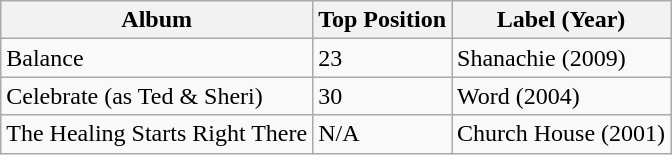<table class="wikitable">
<tr>
<th>Album</th>
<th>Top Position</th>
<th>Label (Year)</th>
</tr>
<tr>
<td>Balance</td>
<td>23</td>
<td>Shanachie (2009)</td>
</tr>
<tr>
<td>Celebrate (as Ted & Sheri)</td>
<td>30</td>
<td>Word (2004)</td>
</tr>
<tr>
<td>The Healing Starts Right There</td>
<td>N/A</td>
<td>Church House (2001)</td>
</tr>
</table>
